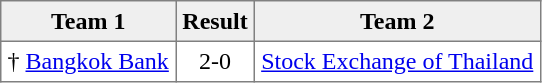<table border="1" cellpadding="4" cellspacing="0" style="text-align:center; border-collapse:collapse;">
<tr style="background:#efefef;">
<th>Team 1</th>
<th>Result</th>
<th>Team 2</th>
</tr>
<tr style="">
<td>† <a href='#'>Bangkok Bank</a></td>
<td>2-0</td>
<td><a href='#'>Stock Exchange of Thailand</a></td>
</tr>
</table>
